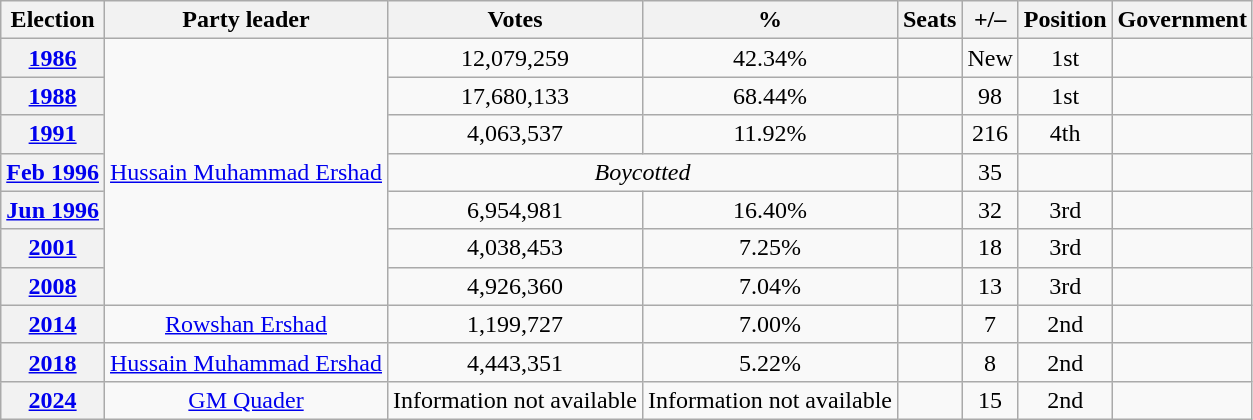<table class=wikitable style=text-align:center>
<tr>
<th><strong>Election</strong></th>
<th>Party leader</th>
<th><strong>Votes</strong></th>
<th><strong>%</strong></th>
<th><strong>Seats</strong></th>
<th>+/–</th>
<th><strong>Position</strong></th>
<th>Government</th>
</tr>
<tr>
<th><a href='#'>1986</a></th>
<td rowspan="7"><a href='#'>Hussain Muhammad Ershad</a></td>
<td>12,079,259</td>
<td>42.34%</td>
<td></td>
<td>New</td>
<td> 1st</td>
<td></td>
</tr>
<tr>
<th><a href='#'>1988</a></th>
<td>17,680,133</td>
<td>68.44%</td>
<td></td>
<td> 98</td>
<td> 1st</td>
<td></td>
</tr>
<tr>
<th><a href='#'>1991</a></th>
<td>4,063,537</td>
<td>11.92%</td>
<td><br></td>
<td> 216</td>
<td> 4th</td>
<td></td>
</tr>
<tr>
<th><a href='#'>Feb 1996</a></th>
<td colspan="2"><em>Boycotted</em></td>
<td></td>
<td> 35</td>
<td></td>
<td></td>
</tr>
<tr>
<th><a href='#'>Jun 1996</a></th>
<td>6,954,981</td>
<td>16.40%</td>
<td></td>
<td> 32</td>
<td> 3rd</td>
<td></td>
</tr>
<tr>
<th><a href='#'>2001</a></th>
<td>4,038,453</td>
<td>7.25%</td>
<td></td>
<td> 18</td>
<td> 3rd</td>
<td></td>
</tr>
<tr>
<th><a href='#'>2008</a></th>
<td>4,926,360</td>
<td>7.04%</td>
<td></td>
<td> 13</td>
<td> 3rd</td>
<td></td>
</tr>
<tr>
<th><a href='#'>2014</a></th>
<td><a href='#'>Rowshan Ershad</a></td>
<td>1,199,727</td>
<td>7.00%</td>
<td></td>
<td> 7</td>
<td> 2nd</td>
<td></td>
</tr>
<tr>
<th><a href='#'>2018</a></th>
<td><a href='#'>Hussain Muhammad Ershad</a></td>
<td>4,443,351</td>
<td>5.22%</td>
<td></td>
<td> 8</td>
<td> 2nd</td>
<td></td>
</tr>
<tr>
<th><a href='#'>2024</a></th>
<td><a href='#'>GM Quader</a></td>
<td>Information not available</td>
<td>Information not available</td>
<td></td>
<td> 15</td>
<td> 2nd</td>
<td></td>
</tr>
</table>
